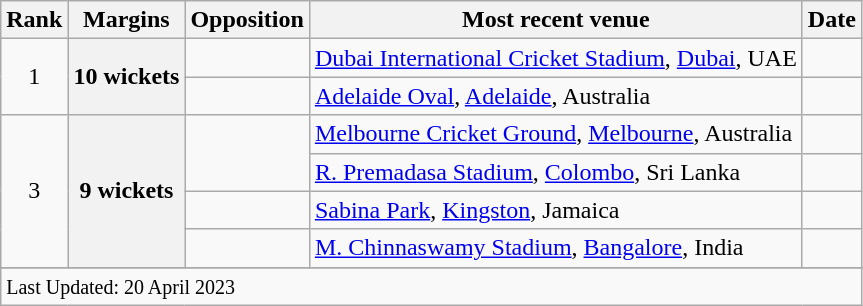<table class="wikitable sortable">
<tr>
<th scope=col>Rank</th>
<th scope=col>Margins</th>
<th scope=col>Opposition</th>
<th scope=col>Most recent venue</th>
<th scope=col>Date</th>
</tr>
<tr>
<td align=center rowspan=2>1</td>
<th scope=row style=text-align:center rowspan=2>10 wickets</th>
<td></td>
<td><a href='#'>Dubai International Cricket Stadium</a>, <a href='#'>Dubai</a>, UAE</td>
<td></td>
</tr>
<tr>
<td></td>
<td><a href='#'>Adelaide Oval</a>, <a href='#'>Adelaide</a>, Australia</td>
<td></td>
</tr>
<tr>
<td align=center rowspan=4>3</td>
<th scope=row style=text-align:center rowspan=4>9 wickets</th>
<td rowspan=2></td>
<td><a href='#'>Melbourne Cricket Ground</a>, <a href='#'>Melbourne</a>, Australia</td>
<td></td>
</tr>
<tr>
<td><a href='#'>R. Premadasa Stadium</a>, <a href='#'>Colombo</a>, Sri Lanka</td>
<td> </td>
</tr>
<tr>
<td></td>
<td><a href='#'>Sabina Park</a>, <a href='#'>Kingston</a>, Jamaica</td>
<td></td>
</tr>
<tr>
<td></td>
<td><a href='#'>M. Chinnaswamy Stadium</a>, <a href='#'>Bangalore</a>, India</td>
<td></td>
</tr>
<tr>
</tr>
<tr class=sortbottom>
<td colspan=5><small>Last Updated: 20 April 2023</small></td>
</tr>
</table>
